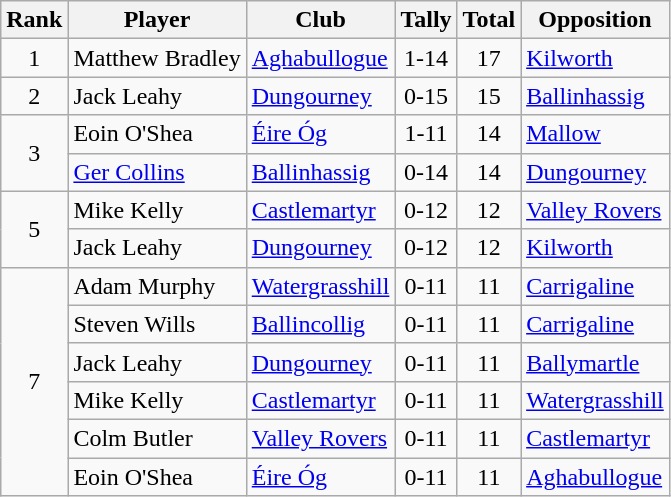<table class="wikitable">
<tr>
<th>Rank</th>
<th>Player</th>
<th>Club</th>
<th>Tally</th>
<th>Total</th>
<th>Opposition</th>
</tr>
<tr>
<td rowspan="1" style="text-align:center;">1</td>
<td>Matthew Bradley</td>
<td><a href='#'>Aghabullogue</a></td>
<td align=center>1-14</td>
<td align=center>17</td>
<td><a href='#'>Kilworth</a></td>
</tr>
<tr>
<td rowspan="1" style="text-align:center;">2</td>
<td>Jack Leahy</td>
<td><a href='#'>Dungourney</a></td>
<td align=center>0-15</td>
<td align=center>15</td>
<td><a href='#'>Ballinhassig</a></td>
</tr>
<tr>
<td rowspan="2" style="text-align:center;">3</td>
<td>Eoin O'Shea</td>
<td><a href='#'>Éire Óg</a></td>
<td align=center>1-11</td>
<td align=center>14</td>
<td><a href='#'>Mallow</a></td>
</tr>
<tr>
<td><a href='#'>Ger Collins</a></td>
<td><a href='#'>Ballinhassig</a></td>
<td align=center>0-14</td>
<td align=center>14</td>
<td><a href='#'>Dungourney</a></td>
</tr>
<tr>
<td rowspan="2" style="text-align:center;">5</td>
<td>Mike Kelly</td>
<td><a href='#'>Castlemartyr</a></td>
<td align=center>0-12</td>
<td align=center>12</td>
<td><a href='#'>Valley Rovers</a></td>
</tr>
<tr>
<td>Jack Leahy</td>
<td><a href='#'>Dungourney</a></td>
<td align=center>0-12</td>
<td align=center>12</td>
<td><a href='#'>Kilworth</a></td>
</tr>
<tr>
<td rowspan="6" style="text-align:center;">7</td>
<td>Adam Murphy</td>
<td><a href='#'>Watergrasshill</a></td>
<td align=center>0-11</td>
<td align=center>11</td>
<td><a href='#'>Carrigaline</a></td>
</tr>
<tr>
<td>Steven Wills</td>
<td><a href='#'>Ballincollig</a></td>
<td align=center>0-11</td>
<td align=center>11</td>
<td><a href='#'>Carrigaline</a></td>
</tr>
<tr>
<td>Jack Leahy</td>
<td><a href='#'>Dungourney</a></td>
<td align=center>0-11</td>
<td align=center>11</td>
<td><a href='#'>Ballymartle</a></td>
</tr>
<tr>
<td>Mike Kelly</td>
<td><a href='#'>Castlemartyr</a></td>
<td align=center>0-11</td>
<td align=center>11</td>
<td><a href='#'>Watergrasshill</a></td>
</tr>
<tr>
<td>Colm Butler</td>
<td><a href='#'>Valley Rovers</a></td>
<td align=center>0-11</td>
<td align=center>11</td>
<td><a href='#'>Castlemartyr</a></td>
</tr>
<tr>
<td>Eoin O'Shea</td>
<td><a href='#'>Éire Óg</a></td>
<td align=center>0-11</td>
<td align=center>11</td>
<td><a href='#'>Aghabullogue</a></td>
</tr>
</table>
